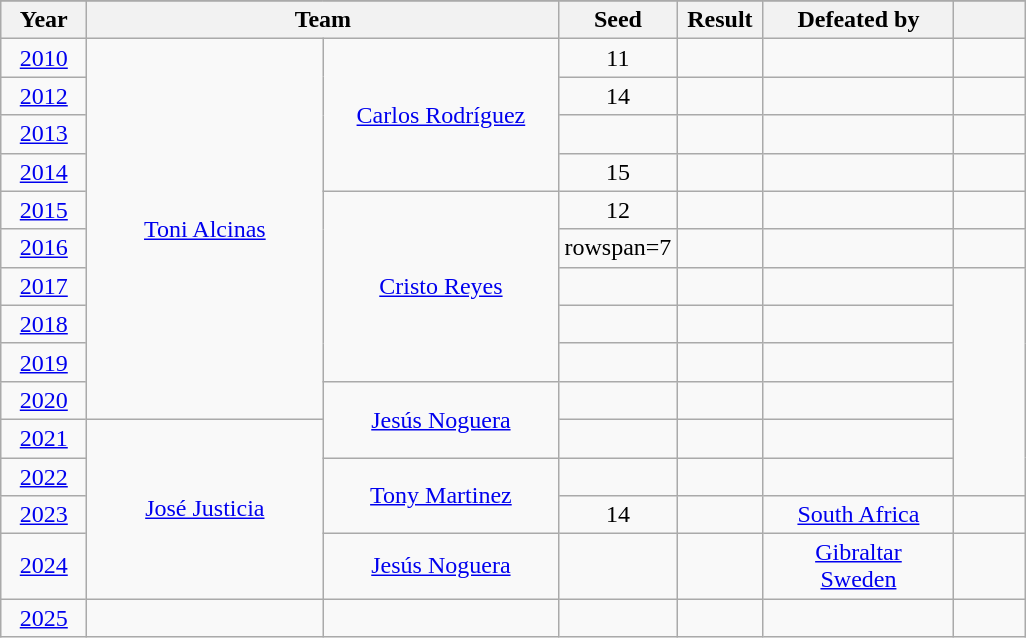<table class="wikitable" style="text-align: center;">
<tr style="background: #e2e2e2;">
</tr>
<tr style="background: #efefef;">
<th width=50px>Year</th>
<th colspan="2">Team</th>
<th width=50px>Seed</th>
<th width=50px>Result</th>
<th width=120px>Defeated by</th>
<th width=40px></th>
</tr>
<tr>
<td><a href='#'>2010</a></td>
<td rowspan=10 width=150px><a href='#'>Toni Alcinas</a></td>
<td rowspan=4 width=150px><a href='#'>Carlos Rodríguez</a></td>
<td>11</td>
<td></td>
<td> </td>
<td></td>
</tr>
<tr>
<td><a href='#'>2012</a></td>
<td>14</td>
<td></td>
<td> </td>
<td></td>
</tr>
<tr>
<td><a href='#'>2013</a></td>
<td></td>
<td></td>
<td> </td>
<td></td>
</tr>
<tr>
<td><a href='#'>2014</a></td>
<td>15</td>
<td></td>
<td> </td>
<td></td>
</tr>
<tr>
<td><a href='#'>2015</a></td>
<td rowspan=5><a href='#'>Cristo Reyes</a></td>
<td>12</td>
<td></td>
<td> </td>
<td></td>
</tr>
<tr>
<td><a href='#'>2016</a></td>
<td>rowspan=7 </td>
<td></td>
<td> </td>
<td></td>
</tr>
<tr>
<td><a href='#'>2017</a></td>
<td></td>
<td> </td>
<td></td>
</tr>
<tr>
<td><a href='#'>2018</a></td>
<td></td>
<td> </td>
<td></td>
</tr>
<tr>
<td><a href='#'>2019</a></td>
<td></td>
<td> </td>
<td></td>
</tr>
<tr>
<td><a href='#'>2020</a></td>
<td rowspan=2><a href='#'>Jesús Noguera</a></td>
<td></td>
<td> </td>
<td></td>
</tr>
<tr>
<td><a href='#'>2021</a></td>
<td rowspan=4><a href='#'>José Justicia</a></td>
<td></td>
<td> </td>
<td></td>
</tr>
<tr>
<td><a href='#'>2022</a></td>
<td rowspan=2><a href='#'>Tony Martinez</a></td>
<td></td>
<td> </td>
<td></td>
</tr>
<tr>
<td><a href='#'>2023</a></td>
<td>14</td>
<td></td>
<td> <a href='#'>South Africa</a></td>
<td></td>
</tr>
<tr>
<td><a href='#'>2024</a></td>
<td><a href='#'>Jesús Noguera</a></td>
<td></td>
<td></td>
<td> <a href='#'>Gibraltar</a><br> <a href='#'>Sweden</a></td>
<td></td>
</tr>
<tr>
<td><a href='#'>2025</a></td>
<td></td>
<td></td>
<td></td>
<td></td>
<td></td>
<td></td>
</tr>
</table>
